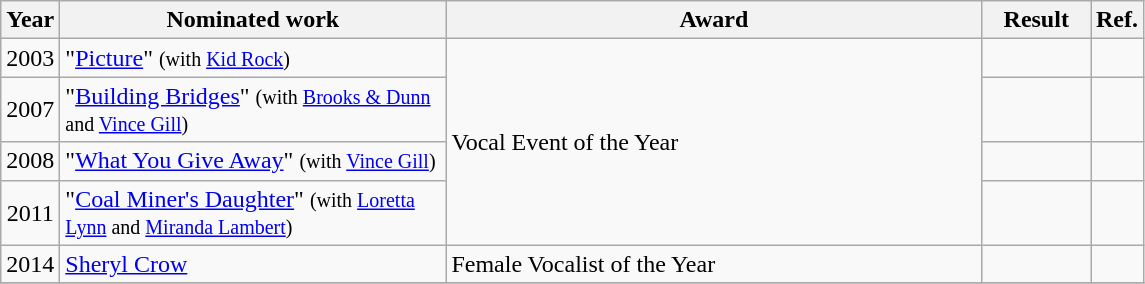<table class="wikitable">
<tr>
<th>Year</th>
<th width="250">Nominated work</th>
<th width="350">Award</th>
<th width="65">Result</th>
<th>Ref.</th>
</tr>
<tr>
<td align="center" rowspan=1>2003</td>
<td>"<a href='#'>Picture</a>" <small>(with <a href='#'>Kid Rock</a>)</small></td>
<td rowspan=4>Vocal Event of the Year</td>
<td></td>
<td align="center" rowspan=1></td>
</tr>
<tr>
<td align="center" rowspan=1>2007</td>
<td>"<a href='#'>Building Bridges</a>" <small>(with <a href='#'>Brooks & Dunn</a> and <a href='#'>Vince Gill</a>)</small></td>
<td></td>
<td align="center" rowspan=1></td>
</tr>
<tr>
<td align="center" rowspan=1>2008</td>
<td>"<a href='#'>What You Give Away</a>" <small>(with <a href='#'>Vince Gill</a>)</small></td>
<td></td>
<td align="center" rowspan=1></td>
</tr>
<tr>
<td align="center" rowspan=1>2011</td>
<td>"<a href='#'>Coal Miner's Daughter</a>" <small>(with <a href='#'>Loretta Lynn</a> and <a href='#'>Miranda Lambert</a>)</small></td>
<td></td>
<td align="center" rowspan=1></td>
</tr>
<tr>
<td align="center" rowspan=1>2014</td>
<td><a href='#'>Sheryl Crow</a></td>
<td>Female Vocalist of the Year</td>
<td></td>
<td align="center" rowspan=1></td>
</tr>
<tr>
</tr>
</table>
